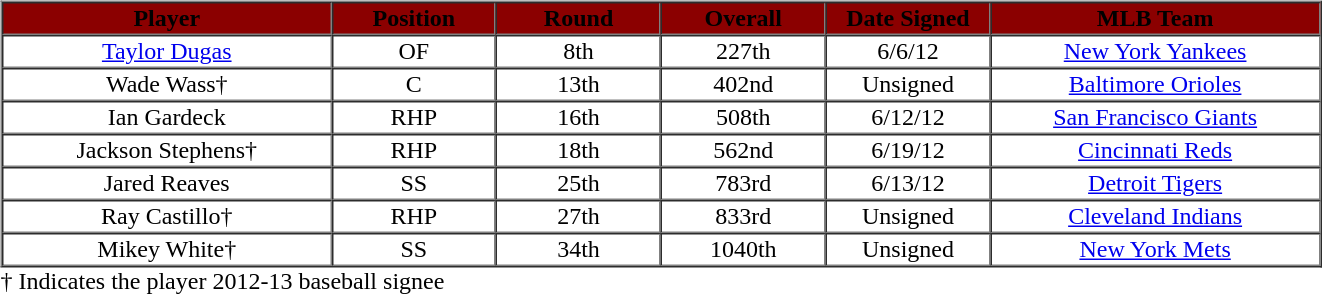<table border="0" width="100%">
<tr>
<td valign="top"><br><table cellpadding="1" border="1" cellspacing="0" width="70%">
<tr>
<th bgcolor="#8B0000" width="20%"><span>Player</span></th>
<th bgcolor="#8B0000" width="10%"><span>Position</span></th>
<th bgcolor="#8B0000" width="10%"><span>Round</span></th>
<th bgcolor="#8B0000" width="10%"><span>Overall</span></th>
<th bgcolor="#8B0000" width="10%"><span>Date Signed</span></th>
<th bgcolor="#8B0000" width="20%"><span>MLB Team</span></th>
</tr>
<tr align="center">
<td><a href='#'>Taylor Dugas</a></td>
<td>OF</td>
<td>8th</td>
<td>227th</td>
<td>6/6/12</td>
<td><a href='#'>New York Yankees</a></td>
</tr>
<tr align="center">
<td>Wade Wass†</td>
<td>C</td>
<td>13th</td>
<td>402nd</td>
<td>Unsigned</td>
<td><a href='#'>Baltimore Orioles</a></td>
</tr>
<tr align="center">
<td>Ian Gardeck</td>
<td>RHP</td>
<td>16th</td>
<td>508th</td>
<td>6/12/12</td>
<td><a href='#'>San Francisco Giants</a></td>
</tr>
<tr align="center">
<td>Jackson Stephens†</td>
<td>RHP</td>
<td>18th</td>
<td>562nd</td>
<td>6/19/12</td>
<td><a href='#'>Cincinnati Reds</a></td>
</tr>
<tr align="center">
<td>Jared Reaves</td>
<td>SS</td>
<td>25th</td>
<td>783rd</td>
<td>6/13/12</td>
<td><a href='#'>Detroit Tigers</a></td>
</tr>
<tr align="center">
<td>Ray Castillo†</td>
<td>RHP</td>
<td>27th</td>
<td>833rd</td>
<td>Unsigned</td>
<td><a href='#'>Cleveland Indians</a></td>
</tr>
<tr align="center">
<td>Mikey White†</td>
<td>SS</td>
<td>34th</td>
<td>1040th</td>
<td>Unsigned</td>
<td><a href='#'>New York Mets</a></td>
</tr>
</table>
† Indicates the player 2012-13 baseball signee</td>
</tr>
<tr>
</tr>
</table>
